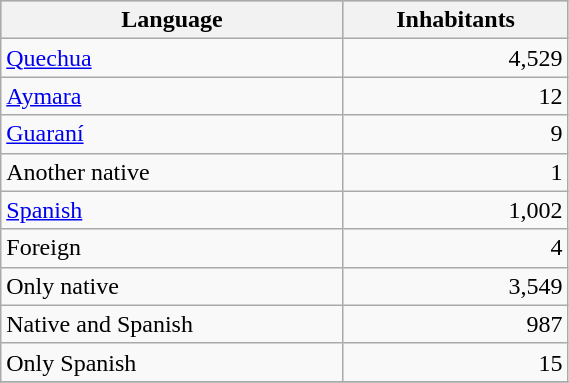<table class="wikitable" border="1" style="width:30%;" border="1">
<tr bgcolor=silver>
<th><strong>Language</strong></th>
<th><strong>Inhabitants</strong></th>
</tr>
<tr>
<td><a href='#'>Quechua</a></td>
<td align="right">4,529</td>
</tr>
<tr>
<td><a href='#'>Aymara</a></td>
<td align="right">12</td>
</tr>
<tr>
<td><a href='#'>Guaraní</a></td>
<td align="right">9</td>
</tr>
<tr>
<td>Another native</td>
<td align="right">1</td>
</tr>
<tr>
<td><a href='#'>Spanish</a></td>
<td align="right">1,002</td>
</tr>
<tr>
<td>Foreign</td>
<td align="right">4</td>
</tr>
<tr>
<td>Only native</td>
<td align="right">3,549</td>
</tr>
<tr>
<td>Native and Spanish</td>
<td align="right">987</td>
</tr>
<tr>
<td>Only Spanish</td>
<td align="right">15</td>
</tr>
<tr>
</tr>
</table>
